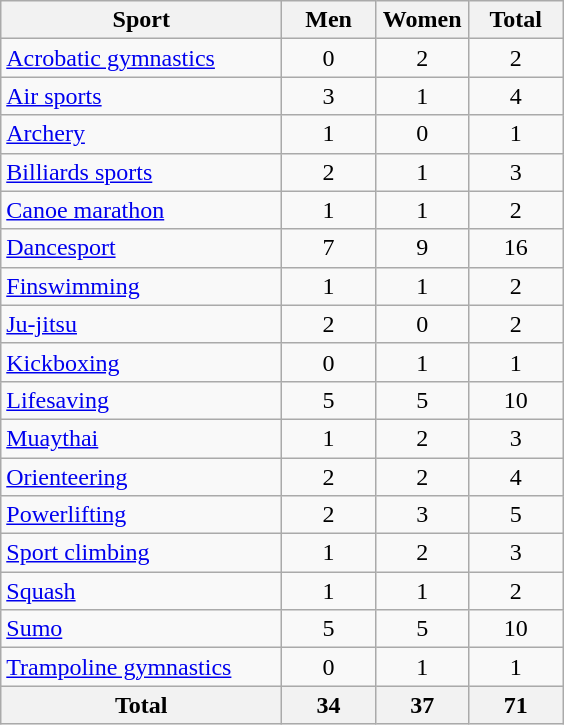<table class="wikitable sortable" style="text-align:center;">
<tr>
<th width=180>Sport</th>
<th width=55>Men</th>
<th width=55>Women</th>
<th width=55>Total</th>
</tr>
<tr>
<td align=left><a href='#'>Acrobatic gymnastics</a></td>
<td>0</td>
<td>2</td>
<td>2</td>
</tr>
<tr>
<td align=left><a href='#'>Air sports</a></td>
<td>3</td>
<td>1</td>
<td>4</td>
</tr>
<tr>
<td align=left><a href='#'>Archery</a></td>
<td>1</td>
<td>0</td>
<td>1</td>
</tr>
<tr>
<td align=left><a href='#'>Billiards sports</a></td>
<td>2</td>
<td>1</td>
<td>3</td>
</tr>
<tr>
<td align=left><a href='#'>Canoe marathon</a></td>
<td>1</td>
<td>1</td>
<td>2</td>
</tr>
<tr>
<td align=left><a href='#'>Dancesport</a></td>
<td>7</td>
<td>9</td>
<td>16</td>
</tr>
<tr>
<td align=left><a href='#'>Finswimming</a></td>
<td>1</td>
<td>1</td>
<td>2</td>
</tr>
<tr>
<td align=left><a href='#'>Ju-jitsu</a></td>
<td>2</td>
<td>0</td>
<td>2</td>
</tr>
<tr>
<td align=left><a href='#'>Kickboxing</a></td>
<td>0</td>
<td>1</td>
<td>1</td>
</tr>
<tr>
<td align=left><a href='#'>Lifesaving</a></td>
<td>5</td>
<td>5</td>
<td>10</td>
</tr>
<tr>
<td align=left><a href='#'>Muaythai</a></td>
<td>1</td>
<td>2</td>
<td>3</td>
</tr>
<tr>
<td align=left><a href='#'>Orienteering</a></td>
<td>2</td>
<td>2</td>
<td>4</td>
</tr>
<tr>
<td align=left><a href='#'>Powerlifting</a></td>
<td>2</td>
<td>3</td>
<td>5</td>
</tr>
<tr>
<td align=left><a href='#'>Sport climbing</a></td>
<td>1</td>
<td>2</td>
<td>3</td>
</tr>
<tr>
<td align=left><a href='#'>Squash</a></td>
<td>1</td>
<td>1</td>
<td>2</td>
</tr>
<tr>
<td align=left><a href='#'>Sumo</a></td>
<td>5</td>
<td>5</td>
<td>10</td>
</tr>
<tr>
<td align=left><a href='#'>Trampoline gymnastics</a></td>
<td>0</td>
<td>1</td>
<td>1</td>
</tr>
<tr>
<th>Total</th>
<th>34</th>
<th>37</th>
<th>71</th>
</tr>
</table>
